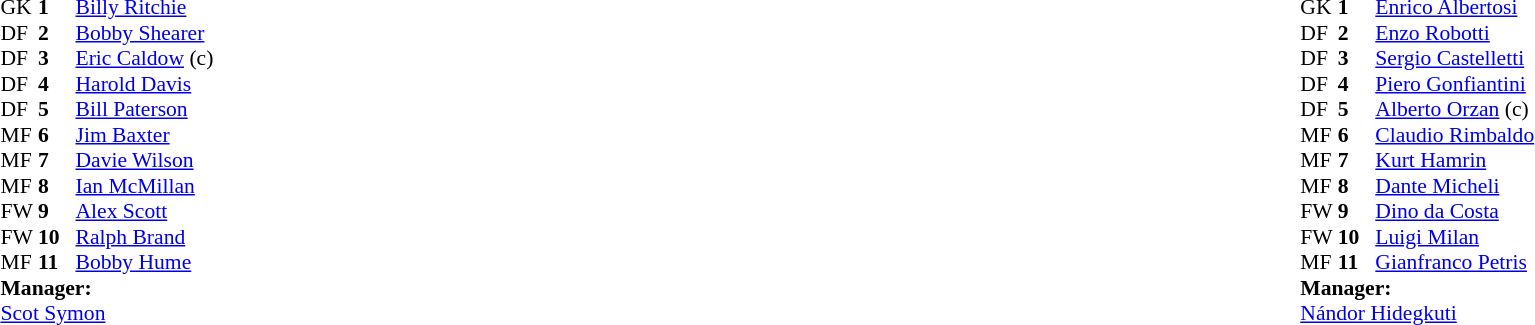<table width=100%>
<tr>
<td valign="top" width="50%"><br><table style="font-size:90%" cellspacing="0" cellpadding="0" align="left">
<tr>
<td colspan="4"></td>
</tr>
<tr>
<th width=25></th>
<th width=25></th>
</tr>
<tr>
<td>GK</td>
<td><strong>1</strong></td>
<td> <a href='#'>Billy Ritchie</a></td>
</tr>
<tr>
<td>DF</td>
<td><strong>2</strong></td>
<td> <a href='#'>Bobby Shearer</a></td>
</tr>
<tr>
<td>DF</td>
<td><strong>3</strong></td>
<td> <a href='#'>Eric Caldow</a> (c)</td>
</tr>
<tr>
<td>DF</td>
<td><strong>4</strong></td>
<td> <a href='#'>Harold Davis</a></td>
</tr>
<tr>
<td>DF</td>
<td><strong>5</strong></td>
<td> <a href='#'>Bill Paterson</a></td>
</tr>
<tr>
<td>MF</td>
<td><strong>6</strong></td>
<td> <a href='#'>Jim Baxter</a></td>
</tr>
<tr>
<td>MF</td>
<td><strong>7</strong></td>
<td> <a href='#'>Davie Wilson</a></td>
</tr>
<tr>
<td>MF</td>
<td><strong>8</strong></td>
<td> <a href='#'>Ian McMillan</a></td>
</tr>
<tr>
<td>FW</td>
<td><strong>9</strong></td>
<td> <a href='#'>Alex Scott</a></td>
</tr>
<tr>
<td>FW</td>
<td><strong>10</strong></td>
<td> <a href='#'>Ralph Brand</a></td>
</tr>
<tr>
<td>MF</td>
<td><strong>11</strong></td>
<td> <a href='#'>Bobby Hume</a></td>
</tr>
<tr>
<td colspan=3><strong>Manager:</strong></td>
</tr>
<tr>
<td colspan=4> <a href='#'>Scot Symon</a></td>
</tr>
</table>
</td>
<td valign="top" width="50%"><br><table style="font-size:90%" cellspacing="0" cellpadding="0" align="center">
<tr>
<td colspan="4"></td>
</tr>
<tr>
<th width=25></th>
<th width=25></th>
</tr>
<tr>
<td>GK</td>
<td><strong>1</strong></td>
<td> <a href='#'>Enrico Albertosi</a></td>
</tr>
<tr>
<td>DF</td>
<td><strong>2</strong></td>
<td> <a href='#'>Enzo Robotti</a></td>
</tr>
<tr>
<td>DF</td>
<td><strong>3</strong></td>
<td> <a href='#'>Sergio Castelletti</a></td>
</tr>
<tr>
<td>DF</td>
<td><strong>4</strong></td>
<td> <a href='#'>Piero Gonfiantini</a></td>
</tr>
<tr>
<td>DF</td>
<td><strong>5</strong></td>
<td> <a href='#'>Alberto Orzan</a> (c)</td>
</tr>
<tr>
<td>MF</td>
<td><strong>6</strong></td>
<td> <a href='#'>Claudio Rimbaldo</a></td>
</tr>
<tr>
<td>MF</td>
<td><strong>7</strong></td>
<td> <a href='#'>Kurt Hamrin</a></td>
</tr>
<tr>
<td>MF</td>
<td><strong>8</strong></td>
<td> <a href='#'>Dante Micheli</a></td>
</tr>
<tr>
<td>FW</td>
<td><strong>9</strong></td>
<td> <a href='#'>Dino da Costa</a></td>
</tr>
<tr>
<td>FW</td>
<td><strong>10</strong></td>
<td> <a href='#'>Luigi Milan</a></td>
</tr>
<tr>
<td>MF</td>
<td><strong>11</strong></td>
<td> <a href='#'>Gianfranco Petris</a></td>
</tr>
<tr>
<td colspan=3><strong>Manager:</strong></td>
</tr>
<tr>
<td colspan=4> <a href='#'>Nándor Hidegkuti</a></td>
</tr>
</table>
</td>
</tr>
</table>
